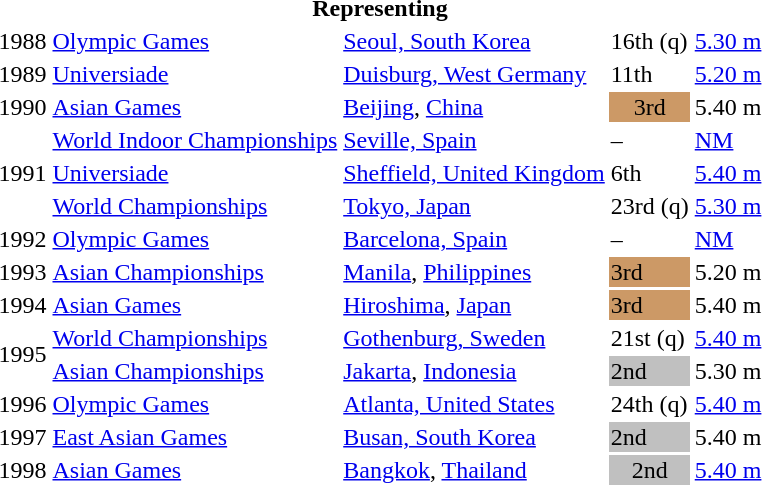<table>
<tr>
<th colspan="5">Representing </th>
</tr>
<tr>
<td>1988</td>
<td><a href='#'>Olympic Games</a></td>
<td><a href='#'>Seoul, South Korea</a></td>
<td>16th (q)</td>
<td><a href='#'>5.30 m</a></td>
</tr>
<tr>
<td>1989</td>
<td><a href='#'>Universiade</a></td>
<td><a href='#'>Duisburg, West Germany</a></td>
<td>11th</td>
<td><a href='#'>5.20 m</a></td>
</tr>
<tr>
<td>1990</td>
<td><a href='#'>Asian Games</a></td>
<td><a href='#'>Beijing</a>, <a href='#'>China</a></td>
<td bgcolor="cc9966" align="center">3rd</td>
<td>5.40 m</td>
</tr>
<tr>
<td rowspan=3>1991</td>
<td><a href='#'>World Indoor Championships</a></td>
<td><a href='#'>Seville, Spain</a></td>
<td>–</td>
<td><a href='#'>NM</a></td>
</tr>
<tr>
<td><a href='#'>Universiade</a></td>
<td><a href='#'>Sheffield, United Kingdom</a></td>
<td>6th</td>
<td><a href='#'>5.40 m</a></td>
</tr>
<tr>
<td><a href='#'>World Championships</a></td>
<td><a href='#'>Tokyo, Japan</a></td>
<td>23rd (q)</td>
<td><a href='#'>5.30 m</a></td>
</tr>
<tr>
<td>1992</td>
<td><a href='#'>Olympic Games</a></td>
<td><a href='#'>Barcelona, Spain</a></td>
<td>–</td>
<td><a href='#'>NM</a></td>
</tr>
<tr>
<td>1993</td>
<td><a href='#'>Asian Championships</a></td>
<td><a href='#'>Manila</a>, <a href='#'>Philippines</a></td>
<td bgcolor="cc9966">3rd</td>
<td>5.20 m</td>
</tr>
<tr>
<td>1994</td>
<td><a href='#'>Asian Games</a></td>
<td><a href='#'>Hiroshima</a>, <a href='#'>Japan</a></td>
<td bgcolor="cc9966">3rd</td>
<td>5.40 m</td>
</tr>
<tr>
<td rowspan=2>1995</td>
<td><a href='#'>World Championships</a></td>
<td><a href='#'>Gothenburg, Sweden</a></td>
<td>21st (q)</td>
<td><a href='#'>5.40 m</a></td>
</tr>
<tr>
<td><a href='#'>Asian Championships</a></td>
<td><a href='#'>Jakarta</a>, <a href='#'>Indonesia</a></td>
<td bgcolor="silver">2nd</td>
<td>5.30 m</td>
</tr>
<tr>
<td>1996</td>
<td><a href='#'>Olympic Games</a></td>
<td><a href='#'>Atlanta, United States</a></td>
<td>24th (q)</td>
<td><a href='#'>5.40 m</a></td>
</tr>
<tr>
<td>1997</td>
<td><a href='#'>East Asian Games</a></td>
<td><a href='#'>Busan, South Korea</a></td>
<td bgcolor="silver">2nd</td>
<td>5.40 m</td>
</tr>
<tr>
<td>1998</td>
<td><a href='#'>Asian Games</a></td>
<td><a href='#'>Bangkok</a>, <a href='#'>Thailand</a></td>
<td bgcolor="silver" align="center">2nd</td>
<td><a href='#'>5.40 m</a></td>
</tr>
</table>
